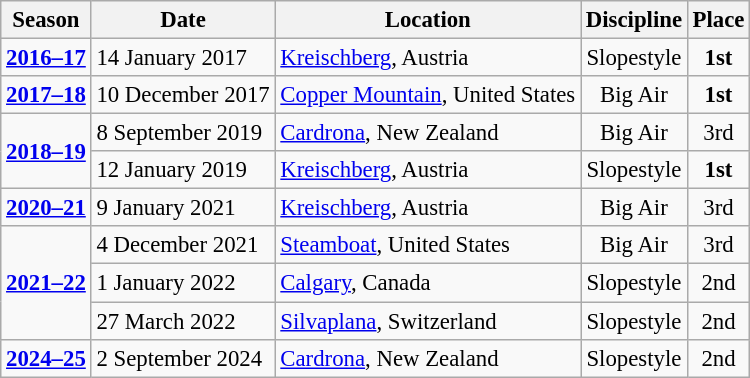<table class="wikitable"  style="text-align:center; font-size:95%;">
<tr>
<th>Season</th>
<th>Date</th>
<th>Location</th>
<th>Discipline</th>
<th>Place</th>
</tr>
<tr>
<td align=center><strong><a href='#'>2016–17</a></strong></td>
<td align=left>14 January 2017</td>
<td align=left><a href='#'>Kreischberg</a>, Austria</td>
<td>Slopestyle</td>
<td><strong>1st</strong></td>
</tr>
<tr>
<td align=center><strong><a href='#'>2017–18</a></strong></td>
<td align=left>10 December 2017</td>
<td align=left><a href='#'>Copper Mountain</a>, United States</td>
<td>Big Air</td>
<td><strong>1st</strong></td>
</tr>
<tr>
<td rowspan=2 align=center><strong><a href='#'>2018–19</a></strong></td>
<td align=left>8 September 2019</td>
<td align=left><a href='#'>Cardrona</a>, New Zealand</td>
<td>Big Air</td>
<td>3rd</td>
</tr>
<tr>
<td align=left>12 January 2019</td>
<td align=left><a href='#'>Kreischberg</a>, Austria</td>
<td>Slopestyle</td>
<td><strong>1st</strong></td>
</tr>
<tr>
<td align=center><strong><a href='#'>2020–21</a></strong></td>
<td align=left>9 January 2021</td>
<td align=left><a href='#'>Kreischberg</a>, Austria</td>
<td>Big Air</td>
<td>3rd</td>
</tr>
<tr>
<td rowspan=3 align=center><strong><a href='#'>2021–22</a></strong></td>
<td align=left>4 December 2021</td>
<td align=left><a href='#'>Steamboat</a>, United States</td>
<td>Big Air</td>
<td>3rd</td>
</tr>
<tr>
<td align=left>1 January 2022</td>
<td align=left><a href='#'>Calgary</a>, Canada</td>
<td>Slopestyle</td>
<td>2nd</td>
</tr>
<tr>
<td align=left>27 March 2022</td>
<td align=left><a href='#'>Silvaplana</a>, Switzerland</td>
<td>Slopestyle</td>
<td>2nd</td>
</tr>
<tr>
<td align=center><strong><a href='#'>2024–25</a></strong></td>
<td align=left>2 September 2024</td>
<td align=left><a href='#'>Cardrona</a>, New Zealand</td>
<td>Slopestyle</td>
<td>2nd</td>
</tr>
</table>
